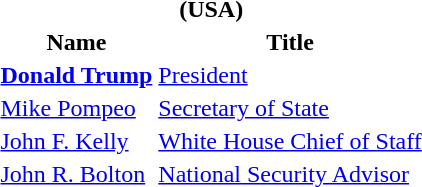<table>
<tr>
<th colspan=2> (USA)</th>
</tr>
<tr>
<th>Name</th>
<th>Title</th>
</tr>
<tr>
<td><strong><a href='#'>Donald Trump</a></strong></td>
<td><a href='#'>President</a></td>
</tr>
<tr>
<td><a href='#'>Mike Pompeo</a></td>
<td><a href='#'>Secretary of State</a></td>
</tr>
<tr>
<td><a href='#'>John F. Kelly</a></td>
<td><a href='#'>White House Chief of Staff</a></td>
</tr>
<tr>
<td><a href='#'>John R. Bolton</a></td>
<td><a href='#'>National Security Advisor</a></td>
</tr>
</table>
